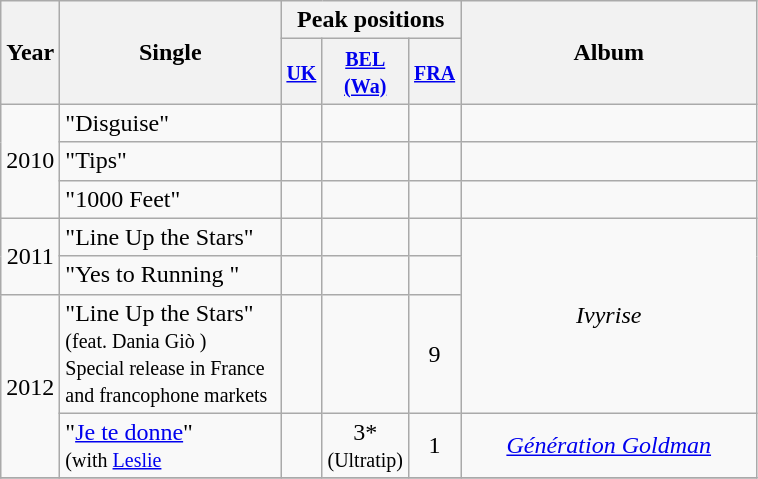<table class="wikitable">
<tr>
<th align="center" rowspan="2" width="10">Year</th>
<th align="center" rowspan="2" width="140">Single</th>
<th align="center" colspan="3">Peak positions</th>
<th align="center" rowspan="2" width="190">Album</th>
</tr>
<tr>
<th width="20"><small><a href='#'>UK</a></small></th>
<th width="20"><small><a href='#'>BEL <br>(Wa)</a><br></small></th>
<th width="20"><small><a href='#'>FRA</a><br></small></th>
</tr>
<tr>
<td align="center" rowspan="3">2010</td>
<td>"Disguise"</td>
<td align="center"></td>
<td align="center"></td>
<td align="center"></td>
<td align="center" rowspan="1"></td>
</tr>
<tr>
<td>"Tips"</td>
<td align="center"></td>
<td align="center"></td>
<td align="center"></td>
<td align="center" rowspan="1"></td>
</tr>
<tr>
<td>"1000 Feet"</td>
<td align="center"></td>
<td align="center"></td>
<td align="center"></td>
<td align="center" rowspan="1"></td>
</tr>
<tr>
<td align="center" rowspan="2">2011</td>
<td>"Line Up the Stars"</td>
<td align="center"></td>
<td align="center"></td>
<td align="center"></td>
<td align="center" rowspan="3"><em>Ivyrise</em></td>
</tr>
<tr>
<td>"Yes to Running "</td>
<td align="center"></td>
<td align="center"></td>
<td align="center"></td>
</tr>
<tr>
<td align="center" rowspan="2">2012</td>
<td>"Line Up the Stars"<br><small>(feat. Dania Giò )</small><br><small>Special release in France <br>and francophone markets</small></td>
<td align="center"></td>
<td align="center"></td>
<td align="center">9</td>
</tr>
<tr>
<td>"<a href='#'>Je te donne</a>"<br><small>(with <a href='#'>Leslie</a></small></td>
<td align="center"></td>
<td align="center">3*<br><small>(Ultratip)</small></td>
<td align="center">1</td>
<td align="center" rowspan="1"><em><a href='#'>Génération Goldman</a></em></td>
</tr>
<tr>
</tr>
</table>
